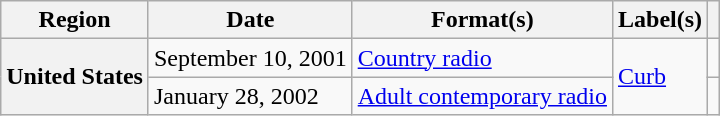<table class="wikitable">
<tr>
<th>Region</th>
<th>Date</th>
<th>Format(s)</th>
<th>Label(s)</th>
<th></th>
</tr>
<tr>
<th rowspan="2" scope="row">United States</th>
<td>September 10, 2001</td>
<td><a href='#'>Country radio</a></td>
<td rowspan="2"><a href='#'>Curb</a></td>
<td></td>
</tr>
<tr>
<td>January 28, 2002</td>
<td><a href='#'>Adult contemporary radio</a></td>
<td></td>
</tr>
</table>
